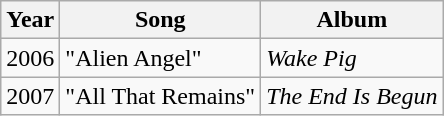<table class="wikitable">
<tr>
<th>Year</th>
<th>Song</th>
<th>Album</th>
</tr>
<tr>
<td>2006</td>
<td>"Alien Angel"</td>
<td><em>Wake Pig</em></td>
</tr>
<tr>
<td>2007</td>
<td>"All That Remains"</td>
<td><em>The End Is Begun</em></td>
</tr>
</table>
